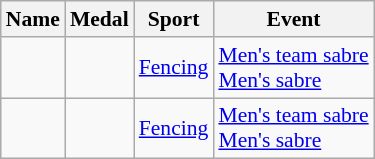<table class="wikitable sortable" style="font-size:90%">
<tr>
<th>Name</th>
<th>Medal</th>
<th>Sport</th>
<th>Event</th>
</tr>
<tr>
<td></td>
<td><br></td>
<td><a href='#'>Fencing</a></td>
<td><a href='#'>Men's team sabre</a><br><a href='#'>Men's sabre</a></td>
</tr>
<tr>
<td></td>
<td><br></td>
<td><a href='#'>Fencing</a></td>
<td><a href='#'>Men's team sabre</a><br><a href='#'>Men's sabre</a></td>
</tr>
</table>
